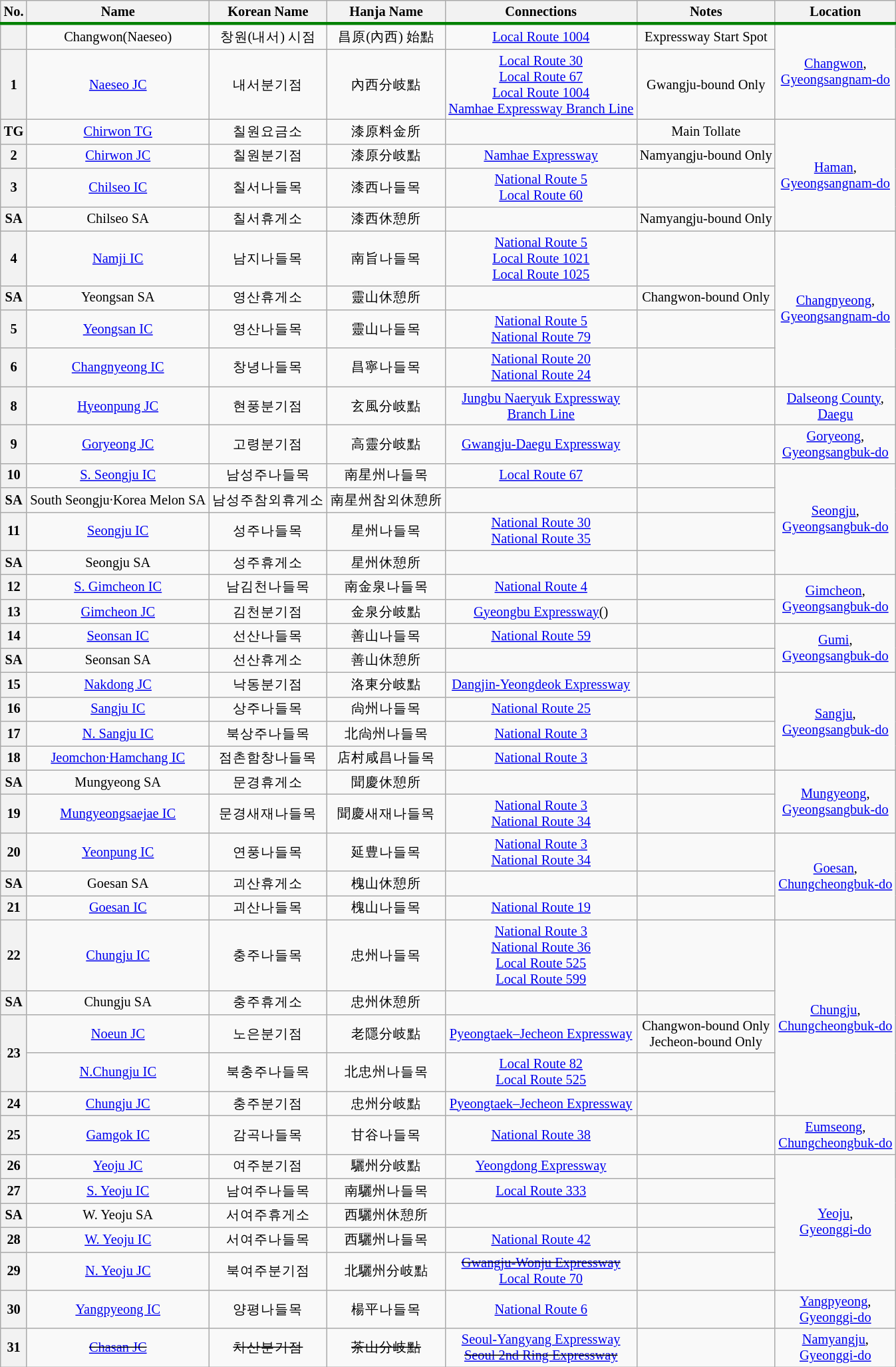<table class="wikitable" style="font-size: 85%; text-align: center;">
<tr style="border-bottom:solid 0.25em green;">
<th>No.</th>
<th>Name</th>
<th>Korean Name</th>
<th>Hanja Name</th>
<th>Connections</th>
<th>Notes</th>
<th>Location</th>
</tr>
<tr>
<th></th>
<td>Changwon(Naeseo)</td>
<td>창원(내서) 시점</td>
<td>昌原(內西) 始點</td>
<td><a href='#'>Local Route 1004</a></td>
<td>Expressway Start Spot</td>
<td rowspan="2"><a href='#'>Changwon</a>,<br><a href='#'>Gyeongsangnam-do</a></td>
</tr>
<tr>
<th>1</th>
<td><a href='#'>Naeseo JC</a></td>
<td>내서분기점</td>
<td>內西分岐點</td>
<td><a href='#'>Local Route 30</a><br> <a href='#'>Local Route 67</a><br> <a href='#'>Local Route 1004</a><br> <a href='#'>Namhae Expressway Branch Line</a></td>
<td>Gwangju-bound Only</td>
</tr>
<tr>
<th>TG</th>
<td><a href='#'>Chirwon TG</a></td>
<td>칠원요금소</td>
<td>漆原料金所</td>
<td></td>
<td>Main Tollate</td>
<td rowspan="4"><a href='#'>Haman</a>,<br><a href='#'>Gyeongsangnam-do</a></td>
</tr>
<tr>
<th>2</th>
<td><a href='#'>Chirwon JC</a></td>
<td>칠원분기점</td>
<td>漆原分岐點</td>
<td> <a href='#'>Namhae Expressway</a></td>
<td>Namyangju-bound Only</td>
</tr>
<tr>
<th>3</th>
<td><a href='#'>Chilseo IC</a></td>
<td>칠서나들목</td>
<td>漆西나들목</td>
<td> <a href='#'>National Route 5</a><br><a href='#'>Local Route 60</a></td>
<td></td>
</tr>
<tr>
<th>SA</th>
<td>Chilseo SA</td>
<td>칠서휴게소</td>
<td>漆西休憩所</td>
<td></td>
<td>Namyangju-bound Only</td>
</tr>
<tr>
<th>4</th>
<td><a href='#'>Namji IC</a></td>
<td>남지나들목</td>
<td>南旨나들목</td>
<td> <a href='#'>National Route 5</a><br><a href='#'>Local Route 1021</a><br><a href='#'>Local Route 1025</a></td>
<td></td>
<td rowspan="4"><a href='#'>Changnyeong</a>,<br><a href='#'>Gyeongsangnam-do</a></td>
</tr>
<tr>
<th>SA</th>
<td>Yeongsan SA</td>
<td>영산휴게소</td>
<td>靈山休憩所</td>
<td></td>
<td>Changwon-bound Only</td>
</tr>
<tr>
<th>5</th>
<td><a href='#'>Yeongsan IC</a></td>
<td>영산나들목</td>
<td>靈山나들목</td>
<td> <a href='#'>National Route 5</a><br> <a href='#'>National Route 79</a></td>
<td></td>
</tr>
<tr>
<th>6</th>
<td><a href='#'>Changnyeong IC</a></td>
<td>창녕나들목</td>
<td>昌寧나들목</td>
<td> <a href='#'>National Route 20</a><br> <a href='#'>National Route 24</a></td>
<td></td>
</tr>
<tr>
<th>8</th>
<td><a href='#'>Hyeonpung JC</a></td>
<td>현풍분기점</td>
<td>玄風分岐點</td>
<td> <a href='#'>Jungbu Naeryuk Expressway<br>Branch Line</a></td>
<td></td>
<td><a href='#'>Dalseong County</a>,<br><a href='#'>Daegu</a></td>
</tr>
<tr>
<th>9</th>
<td><a href='#'>Goryeong JC</a></td>
<td>고령분기점</td>
<td>高靈分岐點</td>
<td> <a href='#'>Gwangju-Daegu Expressway</a></td>
<td></td>
<td><a href='#'>Goryeong</a>,<br><a href='#'>Gyeongsangbuk-do</a></td>
</tr>
<tr>
<th>10</th>
<td><a href='#'>S. Seongju IC</a></td>
<td>남성주나들목</td>
<td>南星州나들목</td>
<td><a href='#'>Local Route 67</a></td>
<td></td>
<td rowspan="4"><a href='#'>Seongju</a>,<br><a href='#'>Gyeongsangbuk-do</a></td>
</tr>
<tr>
<th>SA</th>
<td>South Seongju·Korea Melon SA</td>
<td>남성주참외휴게소</td>
<td>南星州참외休憩所</td>
<td></td>
<td></td>
</tr>
<tr>
<th>11</th>
<td><a href='#'>Seongju IC</a></td>
<td>성주나들목</td>
<td>星州나들목</td>
<td> <a href='#'>National Route 30</a><br> <a href='#'>National Route 35</a></td>
<td></td>
</tr>
<tr>
<th>SA</th>
<td>Seongju SA</td>
<td>성주휴게소</td>
<td>星州休憩所</td>
<td></td>
<td></td>
</tr>
<tr>
<th>12</th>
<td><a href='#'>S. Gimcheon IC</a></td>
<td>남김천나들목</td>
<td>南金泉나들목</td>
<td> <a href='#'>National Route 4</a></td>
<td></td>
<td rowspan="2"><a href='#'>Gimcheon</a>,<br><a href='#'>Gyeongsangbuk-do</a></td>
</tr>
<tr>
<th>13</th>
<td><a href='#'>Gimcheon JC</a></td>
<td>김천분기점</td>
<td>金泉分岐點</td>
<td> <a href='#'>Gyeongbu Expressway</a>()</td>
<td></td>
</tr>
<tr>
<th>14</th>
<td><a href='#'>Seonsan IC</a></td>
<td>선산나들목</td>
<td>善山나들목</td>
<td> <a href='#'>National Route 59</a></td>
<td></td>
<td rowspan="2"><a href='#'>Gumi</a>,<br><a href='#'>Gyeongsangbuk-do</a></td>
</tr>
<tr>
<th>SA</th>
<td>Seonsan SA</td>
<td>선산휴게소</td>
<td>善山休憩所</td>
<td></td>
<td></td>
</tr>
<tr>
<th>15</th>
<td><a href='#'>Nakdong JC</a></td>
<td>낙동분기점</td>
<td>洛東分岐點</td>
<td> <a href='#'>Dangjin-Yeongdeok Expressway</a></td>
<td></td>
<td rowspan="4"><a href='#'>Sangju</a>,<br><a href='#'>Gyeongsangbuk-do</a></td>
</tr>
<tr>
<th>16</th>
<td><a href='#'>Sangju IC</a></td>
<td>상주나들목</td>
<td>尙州나들목</td>
<td> <a href='#'>National Route 25</a></td>
<td></td>
</tr>
<tr>
<th>17</th>
<td><a href='#'>N. Sangju IC</a></td>
<td>북상주나들목</td>
<td>北尙州나들목</td>
<td> <a href='#'>National Route 3</a></td>
<td></td>
</tr>
<tr>
<th>18</th>
<td><a href='#'>Jeomchon·Hamchang IC</a></td>
<td>점촌함창나들목</td>
<td>店村咸昌나들목</td>
<td> <a href='#'>National Route 3</a></td>
<td></td>
</tr>
<tr>
<th>SA</th>
<td>Mungyeong SA</td>
<td>문경휴게소</td>
<td>聞慶休憩所</td>
<td></td>
<td></td>
<td rowspan="2"><a href='#'>Mungyeong</a>,<br><a href='#'>Gyeongsangbuk-do</a></td>
</tr>
<tr>
<th>19</th>
<td><a href='#'>Mungyeongsaejae IC</a></td>
<td>문경새재나들목</td>
<td>聞慶새재나들목</td>
<td> <a href='#'>National Route 3</a><br> <a href='#'>National Route 34</a></td>
<td></td>
</tr>
<tr>
<th>20</th>
<td><a href='#'>Yeonpung IC</a></td>
<td>연풍나들목</td>
<td>延豊나들목</td>
<td> <a href='#'>National Route 3</a><br> <a href='#'>National Route 34</a></td>
<td></td>
<td rowspan="3"><a href='#'>Goesan</a>,<br><a href='#'>Chungcheongbuk-do</a></td>
</tr>
<tr>
<th>SA</th>
<td>Goesan SA</td>
<td>괴산휴게소</td>
<td>槐山休憩所</td>
<td></td>
<td></td>
</tr>
<tr>
<th>21</th>
<td><a href='#'>Goesan IC</a></td>
<td>괴산나들목</td>
<td>槐山나들목</td>
<td> <a href='#'>National Route 19</a></td>
<td></td>
</tr>
<tr>
<th>22</th>
<td><a href='#'>Chungju IC</a></td>
<td>충주나들목</td>
<td>忠州나들목</td>
<td> <a href='#'>National Route 3</a><br> <a href='#'>National Route 36</a><br><a href='#'>Local Route 525</a><br><a href='#'>Local Route 599</a></td>
<td></td>
<td rowspan="5"><a href='#'>Chungju</a>,<br><a href='#'>Chungcheongbuk-do</a></td>
</tr>
<tr>
<th>SA</th>
<td>Chungju SA</td>
<td>충주휴게소</td>
<td>忠州休憩所</td>
<td></td>
<td></td>
</tr>
<tr>
<th rowspan="2">23</th>
<td><a href='#'>Noeun JC</a></td>
<td>노은분기점</td>
<td>老隱分岐點</td>
<td> <a href='#'>Pyeongtaek–Jecheon Expressway</a></td>
<td>Changwon-bound Only<br>Jecheon-bound Only</td>
</tr>
<tr>
<td><a href='#'>N.Chungju IC</a></td>
<td>북충주나들목</td>
<td>北忠州나들목</td>
<td><a href='#'>Local Route 82</a><br><a href='#'>Local Route 525</a></td>
<td></td>
</tr>
<tr>
<th>24</th>
<td><a href='#'>Chungju JC</a></td>
<td>충주분기점</td>
<td>忠州分岐點</td>
<td> <a href='#'>Pyeongtaek–Jecheon Expressway</a></td>
<td></td>
</tr>
<tr>
<th>25</th>
<td><a href='#'>Gamgok IC</a></td>
<td>감곡나들목</td>
<td>甘谷나들목</td>
<td> <a href='#'>National Route 38</a></td>
<td></td>
<td><a href='#'>Eumseong</a>,<br><a href='#'>Chungcheongbuk-do</a></td>
</tr>
<tr>
<th>26</th>
<td><a href='#'>Yeoju JC</a></td>
<td>여주분기점</td>
<td>驪州分岐點</td>
<td> <a href='#'>Yeongdong Expressway</a></td>
<td></td>
<td rowspan="5"><a href='#'>Yeoju</a>,<br><a href='#'>Gyeonggi-do</a></td>
</tr>
<tr>
<th>27</th>
<td><a href='#'>S. Yeoju IC</a></td>
<td>남여주나들목</td>
<td>南驪州나들목</td>
<td><a href='#'>Local Route 333</a></td>
<td></td>
</tr>
<tr>
<th>SA</th>
<td>W. Yeoju SA</td>
<td>서여주휴게소</td>
<td>西驪州休憩所</td>
<td></td>
<td></td>
</tr>
<tr>
<th>28</th>
<td><a href='#'>W. Yeoju IC</a></td>
<td>서여주나들목</td>
<td>西驪州나들목</td>
<td> <a href='#'>National Route 42</a></td>
<td></td>
</tr>
<tr>
<th>29</th>
<td><a href='#'>N. Yeoju JC</a></td>
<td>북여주분기점</td>
<td>北驪州分岐點</td>
<td> <del><a href='#'>Gwangju-Wonju Expressway</a></del><br><a href='#'>Local Route 70</a></td>
<td></td>
</tr>
<tr>
<th>30</th>
<td><a href='#'>Yangpyeong IC</a></td>
<td>양평나들목</td>
<td>楊平나들목</td>
<td> <a href='#'>National Route 6</a></td>
<td></td>
<td><a href='#'>Yangpyeong</a>,<br><a href='#'>Gyeonggi-do</a></td>
</tr>
<tr>
<th>31</th>
<td><del><a href='#'>Chasan JC</a></del></td>
<td><del>차산분기점</del></td>
<td><del>茶山分岐點</del></td>
<td> <a href='#'>Seoul-Yangyang Expressway</a><br> <del><a href='#'>Seoul 2nd Ring Expressway</a></del></td>
<td></td>
<td><a href='#'>Namyangju</a>,<br><a href='#'>Gyeonggi-do</a></td>
</tr>
</table>
